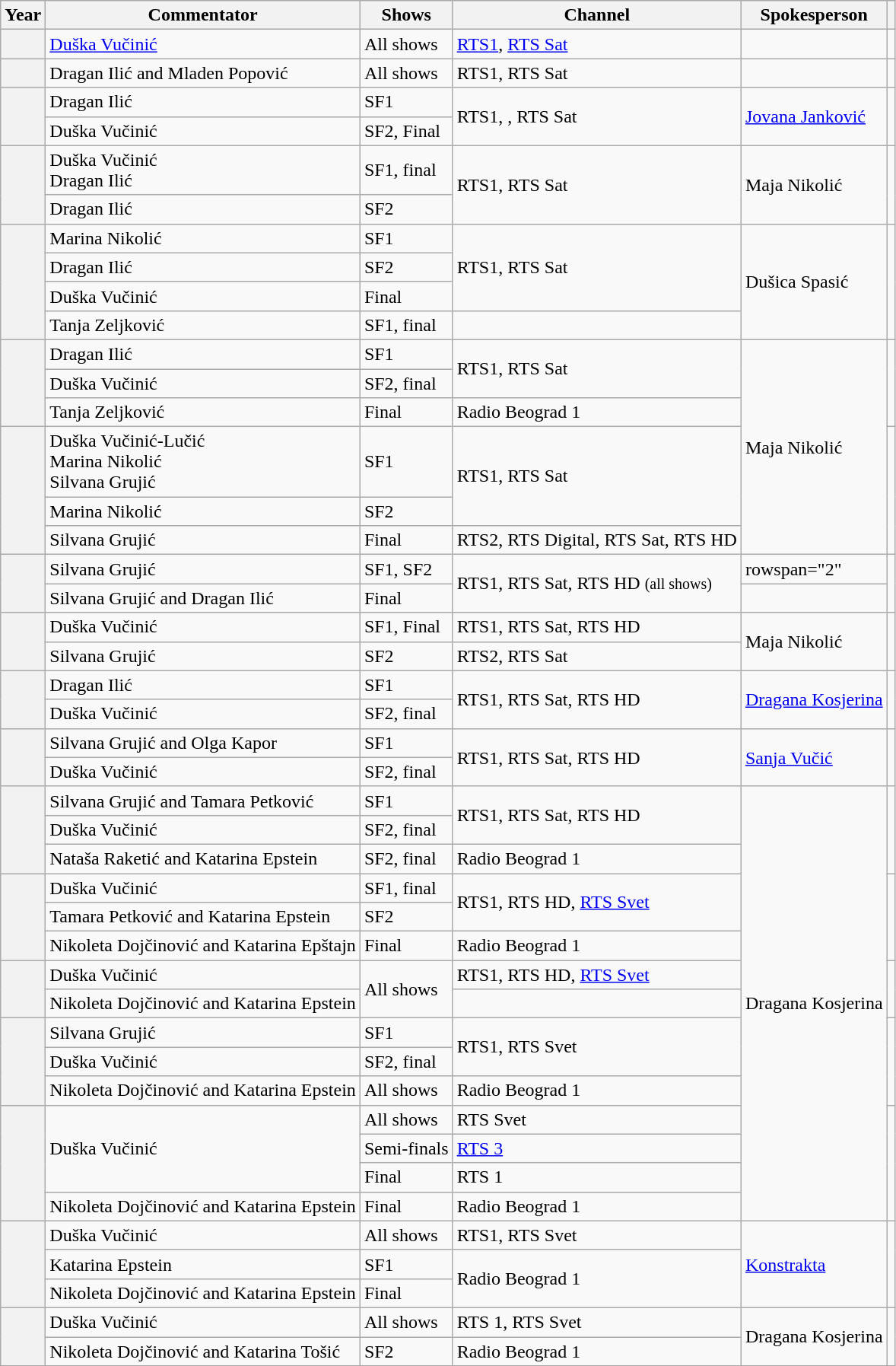<table class="wikitable sortable plainrowheaders">
<tr>
<th>Year</th>
<th>Commentator</th>
<th>Shows</th>
<th>Channel</th>
<th>Spokesperson</th>
<th class="unsortable"></th>
</tr>
<tr>
<th scope="row"></th>
<td><a href='#'>Duška Vučinić</a></td>
<td>All shows</td>
<td><a href='#'>RTS1</a>, <a href='#'>RTS Sat</a></td>
<td></td>
<td></td>
</tr>
<tr>
<th scope="row"></th>
<td>Dragan Ilić and Mladen Popović</td>
<td>All shows</td>
<td>RTS1, RTS Sat</td>
<td></td>
<td></td>
</tr>
<tr>
<th rowspan="2" scope="row"></th>
<td>Dragan Ilić</td>
<td>SF1</td>
<td rowspan="2">RTS1, , RTS Sat</td>
<td rowspan="2"><a href='#'>Jovana Janković</a></td>
<td rowspan="2"></td>
</tr>
<tr>
<td>Duška Vučinić</td>
<td>SF2, Final</td>
</tr>
<tr>
<th rowspan="2" scope="row"></th>
<td>Duška Vučinić<br>Dragan Ilić</td>
<td>SF1, final</td>
<td rowspan="2">RTS1, RTS Sat</td>
<td rowspan="2">Maja Nikolić</td>
<td rowspan="2"></td>
</tr>
<tr>
<td>Dragan Ilić</td>
<td>SF2</td>
</tr>
<tr>
<th rowspan="4" scope="row"></th>
<td>Marina Nikolić</td>
<td>SF1</td>
<td rowspan="3">RTS1, RTS Sat</td>
<td rowspan="4">Dušica Spasić</td>
<td rowspan="4"></td>
</tr>
<tr>
<td>Dragan Ilić</td>
<td>SF2</td>
</tr>
<tr>
<td>Duška Vučinić</td>
<td>Final</td>
</tr>
<tr>
<td>Tanja Zeljković</td>
<td>SF1, final</td>
<td></td>
</tr>
<tr>
<th rowspan="3" scope="row"></th>
<td>Dragan Ilić</td>
<td>SF1</td>
<td rowspan="2">RTS1, RTS Sat</td>
<td rowspan="6">Maja Nikolić</td>
<td rowspan="3"></td>
</tr>
<tr>
<td>Duška Vučinić</td>
<td>SF2, final</td>
</tr>
<tr>
<td>Tanja Zeljković</td>
<td>Final</td>
<td>Radio Beograd 1</td>
</tr>
<tr>
<th rowspan="3" scope="row"></th>
<td>Duška Vučinić-Lučić <br>Marina Nikolić <br>Silvana Grujić </td>
<td>SF1</td>
<td rowspan="2">RTS1, RTS Sat</td>
<td rowspan="3"></td>
</tr>
<tr>
<td>Marina Nikolić</td>
<td>SF2</td>
</tr>
<tr>
<td>Silvana Grujić</td>
<td>Final</td>
<td>RTS2, RTS Digital, RTS Sat, RTS HD</td>
</tr>
<tr>
<th rowspan="2" scope="row"></th>
<td>Silvana Grujić</td>
<td>SF1, SF2</td>
<td rowspan="2">RTS1, RTS Sat, RTS HD <small>(all shows)</small></td>
<td>rowspan="2" </td>
<td rowspan="2"></td>
</tr>
<tr>
<td>Silvana Grujić and Dragan Ilić</td>
<td>Final</td>
</tr>
<tr>
<th rowspan="2" scope="row"></th>
<td>Duška Vučinić</td>
<td>SF1, Final</td>
<td>RTS1, RTS Sat, RTS HD</td>
<td rowspan="2">Maja Nikolić</td>
<td rowspan="2"></td>
</tr>
<tr>
<td>Silvana Grujić</td>
<td>SF2</td>
<td>RTS2, RTS Sat</td>
</tr>
<tr>
<th rowspan="2" scope="row"></th>
<td>Dragan Ilić</td>
<td>SF1</td>
<td rowspan="2">RTS1, RTS Sat, RTS HD</td>
<td rowspan="2"><a href='#'>Dragana Kosjerina</a></td>
<td rowspan="2"></td>
</tr>
<tr>
<td>Duška Vučinić</td>
<td>SF2, final</td>
</tr>
<tr>
<th rowspan="2" scope="row"></th>
<td>Silvana Grujić and Olga Kapor</td>
<td>SF1</td>
<td rowspan="2">RTS1, RTS Sat, RTS HD</td>
<td rowspan="2"><a href='#'>Sanja Vučić</a></td>
<td rowspan="2"></td>
</tr>
<tr>
<td>Duška Vučinić</td>
<td>SF2, final</td>
</tr>
<tr>
<th rowspan="3" scope="row"></th>
<td>Silvana Grujić and Tamara Petković</td>
<td>SF1</td>
<td rowspan="2">RTS1, RTS Sat, RTS HD</td>
<td rowspan="15">Dragana Kosjerina</td>
<td rowspan="3"></td>
</tr>
<tr>
<td>Duška Vučinić</td>
<td>SF2, final</td>
</tr>
<tr>
<td>Nataša Raketić and Katarina Epstein</td>
<td>SF2, final</td>
<td>Radio Beograd 1</td>
</tr>
<tr>
<th rowspan="3" scope="row"></th>
<td>Duška Vučinić</td>
<td>SF1, final</td>
<td rowspan="2">RTS1, RTS HD, <a href='#'>RTS Svet</a></td>
<td rowspan="3"></td>
</tr>
<tr>
<td>Tamara Petković and Katarina Epstein</td>
<td>SF2</td>
</tr>
<tr>
<td>Nikoleta Dojčinović and Katarina Epštajn</td>
<td>Final</td>
<td>Radio Beograd 1</td>
</tr>
<tr>
<th rowspan="2" scope="row"></th>
<td>Duška Vučinić</td>
<td rowspan="2">All shows</td>
<td>RTS1, RTS HD, <a href='#'>RTS Svet</a></td>
<td rowspan="2"></td>
</tr>
<tr>
<td>Nikoleta Dojčinović and Katarina Epstein</td>
<td></td>
</tr>
<tr>
<th rowspan="3" scope="row"></th>
<td>Silvana Grujić</td>
<td>SF1</td>
<td rowspan="2">RTS1, RTS Svet</td>
<td rowspan="3"></td>
</tr>
<tr>
<td>Duška Vučinić</td>
<td>SF2, final</td>
</tr>
<tr>
<td>Nikoleta Dojčinović and Katarina Epstein</td>
<td>All shows</td>
<td>Radio Beograd 1</td>
</tr>
<tr>
<th rowspan="4" scope="row"></th>
<td rowspan="3">Duška Vučinić</td>
<td>All shows</td>
<td>RTS Svet</td>
<td rowspan="4"></td>
</tr>
<tr>
<td>Semi-finals</td>
<td><a href='#'>RTS 3</a></td>
</tr>
<tr>
<td>Final</td>
<td>RTS 1</td>
</tr>
<tr>
<td>Nikoleta Dojčinović and Katarina Epstein</td>
<td>Final</td>
<td>Radio Beograd 1</td>
</tr>
<tr>
<th rowspan="3" scope="row"></th>
<td>Duška Vučinić</td>
<td>All shows</td>
<td>RTS1, RTS Svet</td>
<td rowspan="3"><a href='#'>Konstrakta</a></td>
<td rowspan="3"></td>
</tr>
<tr>
<td>Katarina Epstein</td>
<td>SF1</td>
<td rowspan="2">Radio Beograd 1</td>
</tr>
<tr>
<td>Nikoleta Dojčinović and Katarina Epstein</td>
<td>Final</td>
</tr>
<tr>
<th rowspan="2" scope="row"></th>
<td>Duška Vučinić</td>
<td>All shows</td>
<td>RTS 1, RTS Svet</td>
<td rowspan="2">Dragana Kosjerina</td>
<td rowspan="2"></td>
</tr>
<tr>
<td>Nikoleta Dojčinović and Katarina Tošić</td>
<td>SF2</td>
<td>Radio Beograd 1</td>
</tr>
</table>
